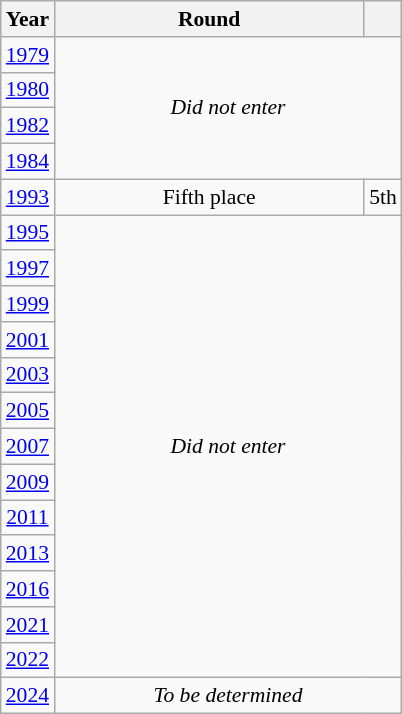<table class="wikitable" style="text-align: center; font-size:90%">
<tr>
<th>Year</th>
<th style="width:200px">Round</th>
<th></th>
</tr>
<tr>
<td><a href='#'>1979</a></td>
<td colspan="2" rowspan="4"><em>Did not enter</em></td>
</tr>
<tr>
<td><a href='#'>1980</a></td>
</tr>
<tr>
<td><a href='#'>1982</a></td>
</tr>
<tr>
<td><a href='#'>1984</a></td>
</tr>
<tr>
<td><a href='#'>1993</a></td>
<td>Fifth place</td>
<td>5th</td>
</tr>
<tr>
<td><a href='#'>1995</a></td>
<td colspan="2" rowspan="13"><em>Did not enter</em></td>
</tr>
<tr>
<td><a href='#'>1997</a></td>
</tr>
<tr>
<td><a href='#'>1999</a></td>
</tr>
<tr>
<td><a href='#'>2001</a></td>
</tr>
<tr>
<td><a href='#'>2003</a></td>
</tr>
<tr>
<td><a href='#'>2005</a></td>
</tr>
<tr>
<td><a href='#'>2007</a></td>
</tr>
<tr>
<td><a href='#'>2009</a></td>
</tr>
<tr>
<td><a href='#'>2011</a></td>
</tr>
<tr>
<td><a href='#'>2013</a></td>
</tr>
<tr>
<td><a href='#'>2016</a></td>
</tr>
<tr>
<td><a href='#'>2021</a></td>
</tr>
<tr>
<td><a href='#'>2022</a></td>
</tr>
<tr>
<td><a href='#'>2024</a></td>
<td colspan="2"><em>To be determined</em></td>
</tr>
</table>
